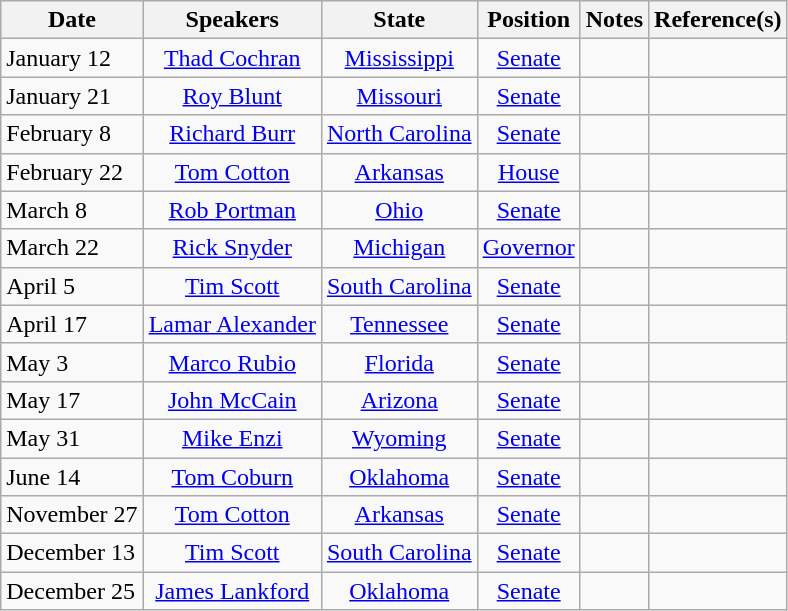<table class="wikitable">
<tr>
<th style="text-align: center;">Date</th>
<th style="text-align: center;">Speakers</th>
<th style="text-align: center;">State</th>
<th style="text-align: center;">Position</th>
<th style="text-align: center;">Notes</th>
<th style="text-align: center;">Reference(s)</th>
</tr>
<tr>
<td>January 12</td>
<td style="text-align: center;"><a href='#'>Thad Cochran</a></td>
<td style="text-align: center;"><a href='#'>Mississippi</a></td>
<td style="text-align: center;"><a href='#'>Senate</a></td>
<td style="text-align: center;"></td>
<td style="text-align: center;"></td>
</tr>
<tr>
<td>January 21</td>
<td style="text-align: center;"><a href='#'>Roy Blunt</a></td>
<td style="text-align: center;"><a href='#'>Missouri</a></td>
<td style="text-align: center;"><a href='#'>Senate</a></td>
<td style="text-align: center;"></td>
<td style="text-align: center;"></td>
</tr>
<tr>
<td>February 8</td>
<td style="text-align: center;"><a href='#'>Richard Burr</a></td>
<td style="text-align: center;"><a href='#'>North Carolina</a></td>
<td style="text-align: center;"><a href='#'>Senate</a></td>
<td style="text-align: center;"></td>
<td style="text-align: center;"></td>
</tr>
<tr>
<td>February 22</td>
<td style="text-align: center;"><a href='#'>Tom Cotton</a></td>
<td style="text-align: center;"><a href='#'>Arkansas</a></td>
<td style="text-align: center;"><a href='#'>House</a></td>
<td style="text-align: center;"></td>
<td style="text-align: center;"></td>
</tr>
<tr>
<td>March 8</td>
<td style="text-align: center;"><a href='#'>Rob Portman</a></td>
<td style="text-align: center;"><a href='#'>Ohio</a></td>
<td style="text-align: center;"><a href='#'>Senate</a></td>
<td style="text-align: center;"></td>
<td style="text-align: center;"></td>
</tr>
<tr>
<td>March 22</td>
<td style="text-align: center;"><a href='#'>Rick Snyder</a></td>
<td style="text-align: center;"><a href='#'>Michigan</a></td>
<td style="text-align: center;"><a href='#'>Governor</a></td>
<td style="text-align: center;"></td>
<td style="text-align: center;"></td>
</tr>
<tr>
<td>April 5</td>
<td style="text-align: center;"><a href='#'>Tim Scott</a></td>
<td style="text-align: center;"><a href='#'>South Carolina</a></td>
<td style="text-align: center;"><a href='#'>Senate</a></td>
<td style="text-align: center;"></td>
<td style="text-align: center;"></td>
</tr>
<tr>
<td>April 17</td>
<td style="text-align: center;"><a href='#'>Lamar Alexander</a></td>
<td style="text-align: center;"><a href='#'>Tennessee</a></td>
<td style="text-align: center;"><a href='#'>Senate</a></td>
<td style="text-align: center;"></td>
<td style="text-align: center;"></td>
</tr>
<tr>
<td>May 3</td>
<td style="text-align: center;"><a href='#'>Marco Rubio</a></td>
<td style="text-align: center;"><a href='#'>Florida</a></td>
<td style="text-align: center;"><a href='#'>Senate</a></td>
<td style="text-align: center;"></td>
<td style="text-align: center;"></td>
</tr>
<tr>
<td>May 17</td>
<td style="text-align: center;"><a href='#'>John McCain</a></td>
<td style="text-align: center;"><a href='#'>Arizona</a></td>
<td style="text-align: center;"><a href='#'>Senate</a></td>
<td style="text-align: center;"></td>
<td style="text-align: center;"></td>
</tr>
<tr>
<td>May 31</td>
<td style="text-align: center;"><a href='#'>Mike Enzi</a></td>
<td style="text-align: center;"><a href='#'>Wyoming</a></td>
<td style="text-align: center;"><a href='#'>Senate</a></td>
<td style="text-align: center;"></td>
<td style="text-align: center;"></td>
</tr>
<tr>
<td>June 14</td>
<td style="text-align: center;"><a href='#'>Tom Coburn</a></td>
<td style="text-align: center;"><a href='#'>Oklahoma</a></td>
<td style="text-align: center;"><a href='#'>Senate</a></td>
<td style="text-align: center;"></td>
<td style="text-align: center;"></td>
</tr>
<tr>
<td>November 27</td>
<td style="text-align: center;"><a href='#'>Tom Cotton</a></td>
<td style="text-align: center;"><a href='#'>Arkansas</a></td>
<td style="text-align: center;"><a href='#'>Senate</a></td>
<td style="text-align: center;"></td>
<td style="text-align: center;"></td>
</tr>
<tr>
<td>December 13</td>
<td style="text-align: center;"><a href='#'>Tim Scott</a></td>
<td style="text-align: center;"><a href='#'>South Carolina</a></td>
<td style="text-align: center;"><a href='#'>Senate</a></td>
<td style="text-align: center;"></td>
<td style="text-align: center;"></td>
</tr>
<tr>
<td>December 25</td>
<td style="text-align: center;"><a href='#'>James Lankford</a></td>
<td style="text-align: center;"><a href='#'>Oklahoma</a></td>
<td style="text-align: center;"><a href='#'>Senate</a></td>
<td style="text-align: center;"></td>
<td style="text-align: center;"></td>
</tr>
</table>
